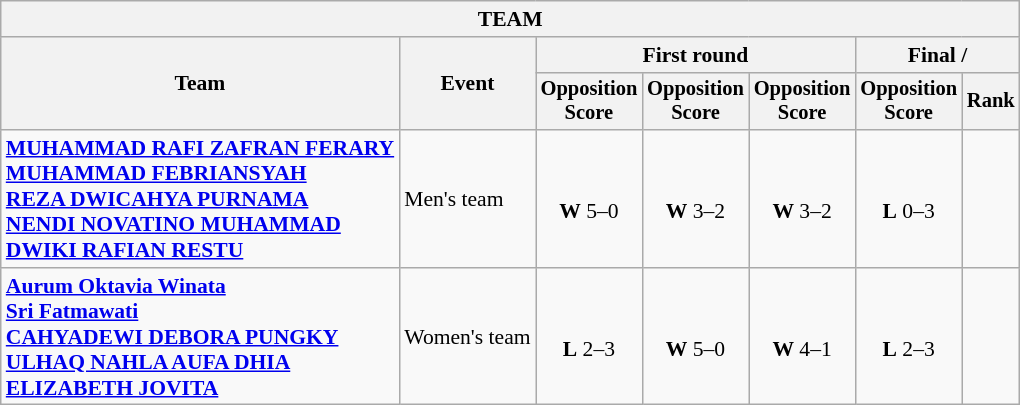<table class=wikitable style=font-size:90%;text-align:center>
<tr>
<th colspan="7">TEAM</th>
</tr>
<tr>
<th rowspan=2>Team</th>
<th rowspan=2>Event</th>
<th colspan=3>First round</th>
<th colspan=2>Final / </th>
</tr>
<tr style=font-size:95%>
<th>Opposition<br>Score</th>
<th>Opposition<br>Score</th>
<th>Opposition<br>Score</th>
<th>Opposition<br>Score</th>
<th>Rank</th>
</tr>
<tr>
<td align=left><strong><a href='#'>MUHAMMAD RAFI ZAFRAN FERARY</a><br><a href='#'>MUHAMMAD FEBRIANSYAH</a><br><a href='#'>REZA DWICAHYA PURNAMA</a><br><a href='#'>NENDI NOVATINO MUHAMMAD</a><br><a href='#'>DWIKI RAFIAN RESTU</a></strong></td>
<td align=left>Men's team</td>
<td><br><strong>W</strong> 5–0</td>
<td><br><strong>W</strong> 3–2</td>
<td><br><strong>W</strong> 3–2</td>
<td><br><strong>L</strong> 0–3</td>
<td></td>
</tr>
<tr>
<td align=left><strong><a href='#'>Aurum Oktavia Winata</a><br><a href='#'>Sri Fatmawati</a><br><a href='#'>CAHYADEWI DEBORA PUNGKY</a><br><a href='#'>ULHAQ NAHLA AUFA DHIA</a><br><a href='#'>ELIZABETH JOVITA</a></strong></td>
<td align=left>Women's team</td>
<td><br><strong>L</strong> 2–3</td>
<td><br><strong>W</strong> 5–0</td>
<td><br><strong>W</strong> 4–1</td>
<td><br><strong>L</strong> 2–3</td>
<td></td>
</tr>
</table>
